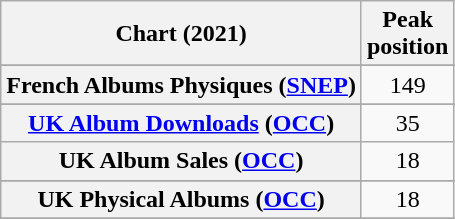<table class="wikitable sortable plainrowheaders" style="text-align:center">
<tr>
<th scope="col">Chart (2021)</th>
<th scope="col">Peak<br>position</th>
</tr>
<tr>
</tr>
<tr>
<th scope="row">French Albums Physiques (<a href='#'>SNEP</a>)</th>
<td>149</td>
</tr>
<tr>
</tr>
<tr>
</tr>
<tr>
</tr>
<tr>
<th scope="row"><a href='#'>UK Album Downloads</a> (<a href='#'>OCC</a>)</th>
<td>35</td>
</tr>
<tr>
<th scope="row">UK Album Sales (<a href='#'>OCC</a>)</th>
<td>18</td>
</tr>
<tr>
</tr>
<tr>
<th scope="row">UK Physical Albums (<a href='#'>OCC</a>)</th>
<td>18</td>
</tr>
<tr>
</tr>
</table>
